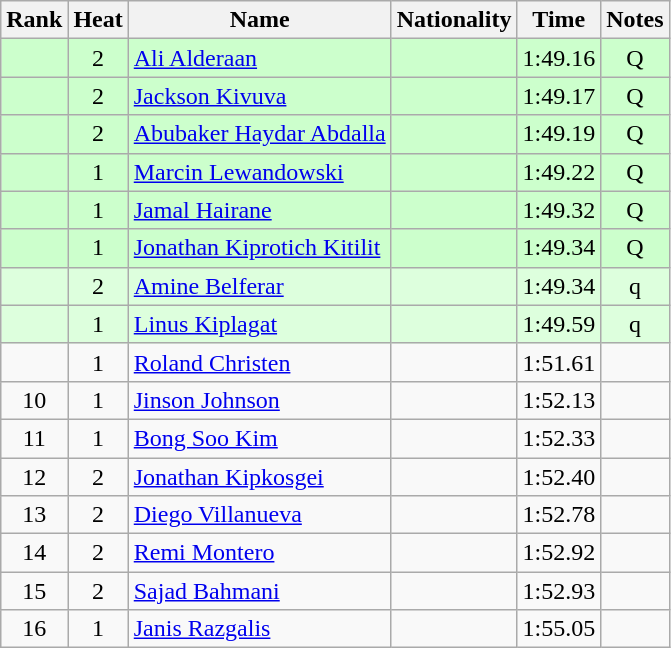<table class="wikitable sortable" style="text-align:center">
<tr>
<th>Rank</th>
<th>Heat</th>
<th>Name</th>
<th>Nationality</th>
<th>Time</th>
<th>Notes</th>
</tr>
<tr bgcolor=ccffcc>
<td></td>
<td>2</td>
<td align=left><a href='#'>Ali Alderaan</a></td>
<td align=left></td>
<td>1:49.16</td>
<td>Q</td>
</tr>
<tr bgcolor=ccffcc>
<td></td>
<td>2</td>
<td align=left><a href='#'>Jackson Kivuva</a></td>
<td align=left></td>
<td>1:49.17</td>
<td>Q</td>
</tr>
<tr bgcolor=ccffcc>
<td></td>
<td>2</td>
<td align=left><a href='#'>Abubaker Haydar Abdalla</a></td>
<td align=left></td>
<td>1:49.19</td>
<td>Q</td>
</tr>
<tr bgcolor=ccffcc>
<td></td>
<td>1</td>
<td align=left><a href='#'>Marcin Lewandowski</a></td>
<td align=left></td>
<td>1:49.22</td>
<td>Q</td>
</tr>
<tr bgcolor=ccffcc>
<td></td>
<td>1</td>
<td align=left><a href='#'>Jamal Hairane</a></td>
<td align=left></td>
<td>1:49.32</td>
<td>Q</td>
</tr>
<tr bgcolor=ccffcc>
<td></td>
<td>1</td>
<td align=left><a href='#'>Jonathan Kiprotich Kitilit</a></td>
<td align=left></td>
<td>1:49.34</td>
<td>Q</td>
</tr>
<tr bgcolor=ddffdd>
<td></td>
<td>2</td>
<td align=left><a href='#'>Amine Belferar</a></td>
<td align=left></td>
<td>1:49.34</td>
<td>q</td>
</tr>
<tr bgcolor=ddffdd>
<td></td>
<td>1</td>
<td align=left><a href='#'>Linus Kiplagat</a></td>
<td align=left></td>
<td>1:49.59</td>
<td>q</td>
</tr>
<tr>
<td></td>
<td>1</td>
<td align=left><a href='#'>Roland Christen</a></td>
<td align=left></td>
<td>1:51.61</td>
<td></td>
</tr>
<tr>
<td>10</td>
<td>1</td>
<td align=left><a href='#'>Jinson Johnson</a></td>
<td align=left></td>
<td>1:52.13</td>
<td></td>
</tr>
<tr>
<td>11</td>
<td>1</td>
<td align=left><a href='#'>Bong Soo Kim</a></td>
<td align=left></td>
<td>1:52.33</td>
<td></td>
</tr>
<tr>
<td>12</td>
<td>2</td>
<td align=left><a href='#'>Jonathan Kipkosgei</a></td>
<td align=left></td>
<td>1:52.40</td>
<td></td>
</tr>
<tr>
<td>13</td>
<td>2</td>
<td align=left><a href='#'>Diego Villanueva</a></td>
<td align=left></td>
<td>1:52.78</td>
<td></td>
</tr>
<tr>
<td>14</td>
<td>2</td>
<td align=left><a href='#'>Remi Montero</a></td>
<td align=left></td>
<td>1:52.92</td>
<td></td>
</tr>
<tr>
<td>15</td>
<td>2</td>
<td align=left><a href='#'>Sajad Bahmani</a></td>
<td align=left></td>
<td>1:52.93</td>
<td></td>
</tr>
<tr>
<td>16</td>
<td>1</td>
<td align=left><a href='#'>Janis Razgalis</a></td>
<td align=left></td>
<td>1:55.05</td>
<td></td>
</tr>
</table>
